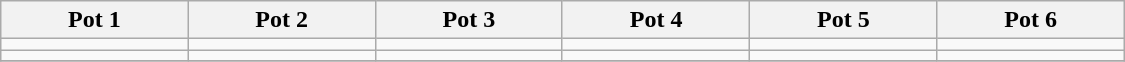<table class="wikitable" width=750>
<tr>
<th>Pot 1</th>
<th>Pot 2</th>
<th>Pot 3</th>
<th>Pot 4</th>
<th>Pot 5</th>
<th>Pot 6</th>
</tr>
<tr>
<td></td>
<td></td>
<td></td>
<td></td>
<td></td>
<td></td>
</tr>
<tr>
<td></td>
<td></td>
<td></td>
<td></td>
<td></td>
<td></td>
</tr>
<tr>
</tr>
</table>
